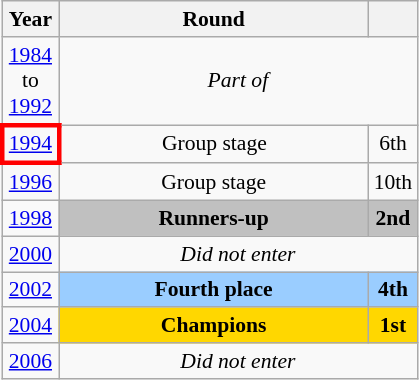<table class="wikitable" style="text-align: center; font-size:90%">
<tr>
<th>Year</th>
<th style="width:200px">Round</th>
<th></th>
</tr>
<tr>
<td><a href='#'>1984</a><br>to<br><a href='#'>1992</a></td>
<td colspan="2"><em>Part of </em></td>
</tr>
<tr>
<td style="border: 3px solid red"><a href='#'>1994</a></td>
<td>Group stage</td>
<td>6th</td>
</tr>
<tr>
<td><a href='#'>1996</a></td>
<td>Group stage</td>
<td>10th</td>
</tr>
<tr>
<td><a href='#'>1998</a></td>
<td bgcolor=Silver><strong>Runners-up</strong></td>
<td bgcolor=Silver><strong>2nd</strong></td>
</tr>
<tr>
<td><a href='#'>2000</a></td>
<td colspan="2"><em>Did not enter</em></td>
</tr>
<tr>
<td><a href='#'>2002</a></td>
<td bgcolor="9acdff"><strong>Fourth place</strong></td>
<td bgcolor="9acdff"><strong>4th</strong></td>
</tr>
<tr>
<td><a href='#'>2004</a></td>
<td bgcolor=Gold><strong>Champions</strong></td>
<td bgcolor=Gold><strong>1st</strong></td>
</tr>
<tr>
<td><a href='#'>2006</a></td>
<td colspan="2"><em>Did not enter</em></td>
</tr>
</table>
